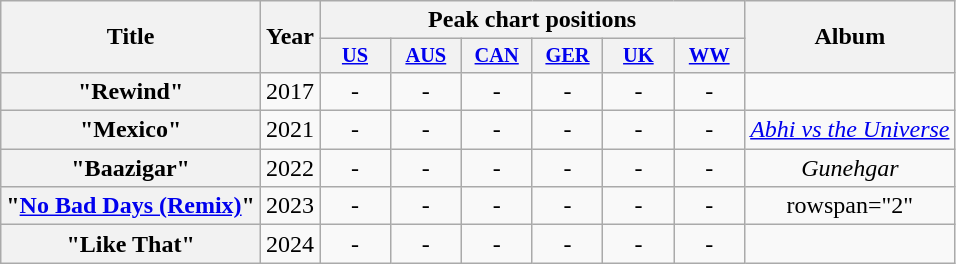<table class="wikitable plainrowheaders" style="text-align:center;">
<tr>
<th scope="col" rowspan="2">Title</th>
<th scope="col" rowspan="2">Year</th>
<th scope="col" colspan="6">Peak chart positions</th>
<th scope="col" rowspan="2">Album</th>
</tr>
<tr>
<th scope="col" style="width:3em;font-size:85%"><a href='#'>US</a><br></th>
<th scope="col" style="width:3em;font-size:85%"><a href='#'>AUS</a><br></th>
<th scope="col" style="width:3em;font-size:85%"><a href='#'>CAN</a><br></th>
<th scope="col" style="width:3em;font-size:85%"><a href='#'>GER</a><br></th>
<th scope="col" style="width:3em;font-size:85%"><a href='#'>UK</a><br></th>
<th scope="col" style="width:3em;font-size:85%"><a href='#'>WW</a><br></th>
</tr>
<tr>
<th scope="row">"Rewind"<br></th>
<td>2017</td>
<td>-</td>
<td>-</td>
<td>-</td>
<td>-</td>
<td>-</td>
<td>-</td>
<td></td>
</tr>
<tr>
<th scope="row">"Mexico"<br></th>
<td>2021</td>
<td>-</td>
<td>-</td>
<td>-</td>
<td>-</td>
<td>-</td>
<td>-</td>
<td><em><a href='#'>Abhi vs the Universe</a></em></td>
</tr>
<tr>
<th scope="row">"Baazigar"<br></th>
<td>2022</td>
<td>-</td>
<td>-</td>
<td>-</td>
<td>-</td>
<td>-</td>
<td>-</td>
<td><em>Gunehgar</em></td>
</tr>
<tr>
<th scope="row">"<a href='#'>No Bad Days (Remix)</a>"<br></th>
<td>2023</td>
<td>-</td>
<td>-</td>
<td>-</td>
<td>-</td>
<td>-</td>
<td>-</td>
<td>rowspan="2" </td>
</tr>
<tr>
<th scope="row">"Like That"<br></th>
<td>2024</td>
<td>-</td>
<td>-</td>
<td>-</td>
<td>-</td>
<td>-</td>
<td>-</td>
</tr>
</table>
